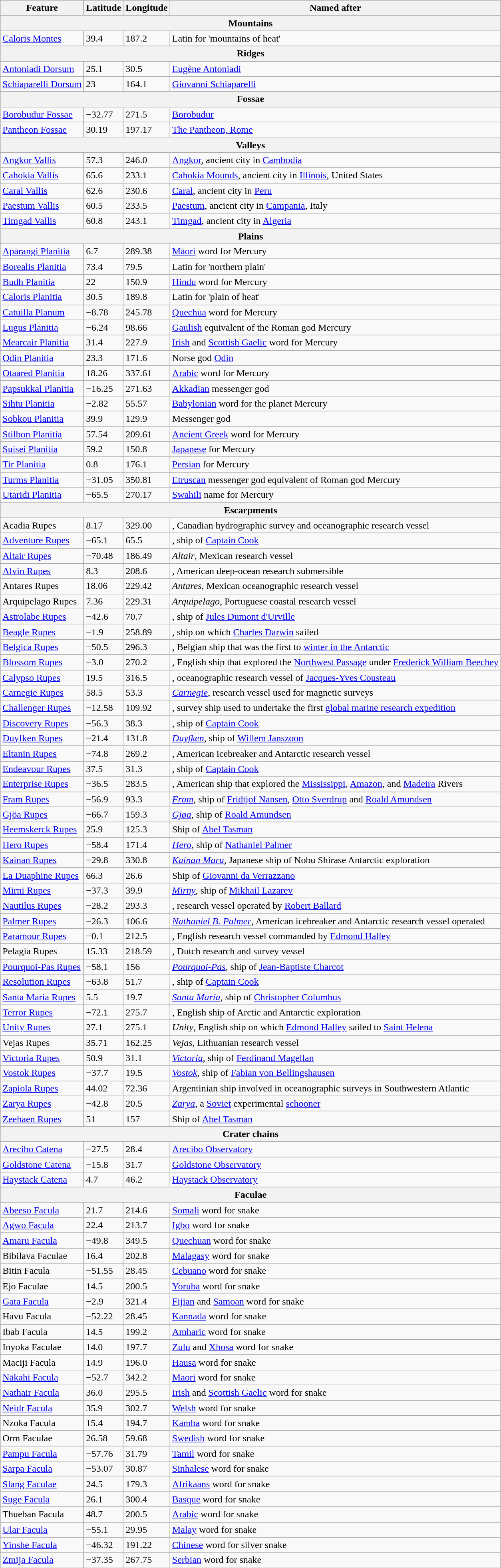<table class="wikitable">
<tr>
<th>Feature</th>
<th>Latitude</th>
<th>Longitude</th>
<th>Named after</th>
</tr>
<tr>
<th colspan=4>Mountains</th>
</tr>
<tr>
<td><a href='#'>Caloris Montes</a></td>
<td>39.4</td>
<td>187.2</td>
<td>Latin for 'mountains of heat'</td>
</tr>
<tr>
<th colspan=4>Ridges</th>
</tr>
<tr>
<td><a href='#'>Antoniadi Dorsum</a></td>
<td>25.1</td>
<td>30.5</td>
<td><a href='#'>Eugène Antoniadi</a></td>
</tr>
<tr>
<td><a href='#'>Schiaparelli Dorsum</a></td>
<td>23</td>
<td>164.1</td>
<td><a href='#'>Giovanni Schiaparelli</a></td>
</tr>
<tr>
<th colspan=4>Fossae</th>
</tr>
<tr>
<td><a href='#'>Borobudur Fossae</a></td>
<td>−32.77</td>
<td>271.5</td>
<td><a href='#'>Borobudur</a></td>
</tr>
<tr>
<td><a href='#'>Pantheon Fossae</a></td>
<td>30.19</td>
<td>197.17</td>
<td><a href='#'>The Pantheon, Rome</a></td>
</tr>
<tr>
<th colspan=4>Valleys</th>
</tr>
<tr>
<td><a href='#'>Angkor Vallis</a></td>
<td>57.3</td>
<td>246.0</td>
<td><a href='#'>Angkor</a>, ancient city in <a href='#'>Cambodia</a></td>
</tr>
<tr>
<td><a href='#'>Cahokia Vallis</a></td>
<td>65.6</td>
<td>233.1</td>
<td><a href='#'>Cahokia Mounds</a>, ancient city in <a href='#'>Illinois</a>, United States</td>
</tr>
<tr>
<td><a href='#'>Caral Vallis</a></td>
<td>62.6</td>
<td>230.6</td>
<td><a href='#'>Caral</a>, ancient city in <a href='#'>Peru</a></td>
</tr>
<tr>
<td><a href='#'>Paestum Vallis</a></td>
<td>60.5</td>
<td>233.5</td>
<td><a href='#'>Paestum</a>, ancient city in <a href='#'>Campania</a>, Italy</td>
</tr>
<tr>
<td><a href='#'>Timgad Vallis</a></td>
<td>60.8</td>
<td>243.1</td>
<td><a href='#'>Timgad</a>, ancient city in <a href='#'>Algeria</a></td>
</tr>
<tr>
<th colspan=4>Plains</th>
</tr>
<tr>
<td><a href='#'>Apārangi Planitia</a></td>
<td>6.7</td>
<td>289.38</td>
<td><a href='#'>Māori</a> word for Mercury</td>
</tr>
<tr>
<td><a href='#'>Borealis Planitia</a></td>
<td>73.4</td>
<td>79.5</td>
<td>Latin for 'northern plain'</td>
</tr>
<tr>
<td><a href='#'>Budh Planitia</a></td>
<td>22</td>
<td>150.9</td>
<td><a href='#'>Hindu</a> word for Mercury</td>
</tr>
<tr>
<td><a href='#'>Caloris Planitia</a></td>
<td>30.5</td>
<td>189.8</td>
<td>Latin for 'plain of heat'</td>
</tr>
<tr>
<td><a href='#'>Catuilla Planum</a></td>
<td>−8.78</td>
<td>245.78</td>
<td><a href='#'>Quechua</a> word for Mercury</td>
</tr>
<tr>
<td><a href='#'>Lugus Planitia</a></td>
<td>−6.24</td>
<td>98.66</td>
<td><a href='#'>Gaulish</a> equivalent of the Roman god Mercury</td>
</tr>
<tr>
<td><a href='#'>Mearcair Planitia</a></td>
<td>31.4</td>
<td>227.9</td>
<td><a href='#'>Irish</a> and <a href='#'>Scottish Gaelic</a> word for Mercury</td>
</tr>
<tr>
<td><a href='#'>Odin Planitia</a></td>
<td>23.3</td>
<td>171.6</td>
<td>Norse god <a href='#'>Odin</a></td>
</tr>
<tr>
<td><a href='#'>Otaared Planitia</a></td>
<td>18.26</td>
<td>337.61</td>
<td><a href='#'>Arabic</a> word for Mercury</td>
</tr>
<tr>
<td><a href='#'>Papsukkal Planitia</a></td>
<td>−16.25</td>
<td>271.63</td>
<td><a href='#'>Akkadian</a> messenger god</td>
</tr>
<tr>
<td><a href='#'>Sihtu Planitia</a></td>
<td>−2.82</td>
<td>55.57</td>
<td><a href='#'>Babylonian</a> word for the planet Mercury</td>
</tr>
<tr>
<td><a href='#'>Sobkou Planitia</a></td>
<td>39.9</td>
<td>129.9</td>
<td>Messenger god</td>
</tr>
<tr>
<td><a href='#'>Stilbon Planitia</a></td>
<td>57.54</td>
<td>209.61</td>
<td><a href='#'>Ancient Greek</a> word for Mercury</td>
</tr>
<tr>
<td><a href='#'>Suisei Planitia</a></td>
<td>59.2</td>
<td>150.8</td>
<td><a href='#'>Japanese</a> for Mercury</td>
</tr>
<tr>
<td><a href='#'>Tir Planitia</a></td>
<td>0.8</td>
<td>176.1</td>
<td><a href='#'>Persian</a> for Mercury</td>
</tr>
<tr>
<td><a href='#'>Turms Planitia</a></td>
<td>−31.05</td>
<td>350.81</td>
<td><a href='#'>Etruscan</a> messenger god equivalent of Roman god Mercury</td>
</tr>
<tr>
<td><a href='#'>Utaridi Planitia</a></td>
<td>−65.5</td>
<td>270.17</td>
<td><a href='#'>Swahili</a> name for Mercury</td>
</tr>
<tr>
<th colspan=4>Escarpments</th>
</tr>
<tr>
<td>Acadia Rupes</td>
<td>8.17</td>
<td>329.00</td>
<td>, Canadian hydrographic survey and oceanographic research vessel</td>
</tr>
<tr>
<td><a href='#'>Adventure Rupes</a></td>
<td>−65.1</td>
<td>65.5</td>
<td>, ship of <a href='#'>Captain Cook</a></td>
</tr>
<tr>
<td><a href='#'>Altair Rupes</a></td>
<td>−70.48</td>
<td>186.49</td>
<td><em>Altair</em>, Mexican research vessel</td>
</tr>
<tr>
<td><a href='#'>Alvin Rupes</a></td>
<td>8.3</td>
<td>208.6</td>
<td>, American deep-ocean research submersible</td>
</tr>
<tr>
<td>Antares Rupes</td>
<td>18.06</td>
<td>229.42</td>
<td><em>Antares</em>, Mexican oceanographic research vessel</td>
</tr>
<tr>
<td>Arquipelago Rupes</td>
<td>7.36</td>
<td>229.31</td>
<td><em>Arquipelago</em>, Portuguese coastal research vessel</td>
</tr>
<tr>
<td><a href='#'>Astrolabe Rupes</a></td>
<td>−42.6</td>
<td>70.7</td>
<td>, ship of <a href='#'>Jules Dumont d'Urville</a></td>
</tr>
<tr>
<td><a href='#'>Beagle Rupes</a></td>
<td>−1.9</td>
<td>258.89</td>
<td>, ship on which <a href='#'>Charles Darwin</a> sailed</td>
</tr>
<tr>
<td><a href='#'>Belgica Rupes</a></td>
<td>−50.5</td>
<td>296.3</td>
<td>, Belgian ship that was the first to <a href='#'>winter in the Antarctic</a></td>
</tr>
<tr>
<td><a href='#'>Blossom Rupes</a></td>
<td>−3.0</td>
<td>270.2</td>
<td>, English ship that explored the <a href='#'>Northwest Passage</a> under <a href='#'>Frederick William Beechey</a></td>
</tr>
<tr>
<td><a href='#'>Calypso Rupes</a></td>
<td>19.5</td>
<td>316.5</td>
<td>, oceanographic research vessel of <a href='#'>Jacques-Yves Cousteau</a></td>
</tr>
<tr>
<td><a href='#'>Carnegie Rupes</a></td>
<td>58.5</td>
<td>53.3</td>
<td><em><a href='#'>Carnegie</a></em>, research vessel used for magnetic surveys</td>
</tr>
<tr>
<td><a href='#'>Challenger Rupes</a></td>
<td>−12.58</td>
<td>109.92</td>
<td>, survey ship used to undertake the first <a href='#'>global marine research expedition</a></td>
</tr>
<tr>
<td><a href='#'>Discovery Rupes</a></td>
<td>−56.3</td>
<td>38.3</td>
<td>, ship of <a href='#'>Captain Cook</a></td>
</tr>
<tr>
<td><a href='#'>Duyfken Rupes</a></td>
<td>−21.4</td>
<td>131.8</td>
<td><em><a href='#'>Duyfken</a></em>, ship of <a href='#'>Willem Janszoon</a></td>
</tr>
<tr>
<td><a href='#'>Eltanin Rupes</a></td>
<td>−74.8</td>
<td>269.2</td>
<td>, American icebreaker and Antarctic research vessel</td>
</tr>
<tr>
<td><a href='#'>Endeavour Rupes</a></td>
<td>37.5</td>
<td>31.3</td>
<td>, ship of <a href='#'>Captain Cook</a></td>
</tr>
<tr>
<td><a href='#'>Enterprise Rupes</a></td>
<td>−36.5</td>
<td>283.5</td>
<td>, American ship that explored the <a href='#'>Mississippi</a>, <a href='#'>Amazon</a>, and <a href='#'>Madeira</a> Rivers</td>
</tr>
<tr>
<td><a href='#'>Fram Rupes</a></td>
<td>−56.9</td>
<td>93.3</td>
<td><em><a href='#'>Fram</a></em>, ship of <a href='#'>Fridtjof Nansen</a>, <a href='#'>Otto Sverdrup</a> and <a href='#'>Roald Amundsen</a></td>
</tr>
<tr>
<td><a href='#'>Gjöa Rupes</a></td>
<td>−66.7</td>
<td>159.3</td>
<td><em><a href='#'>Gjøa</a></em>, ship of <a href='#'>Roald Amundsen</a></td>
</tr>
<tr>
<td><a href='#'>Heemskerck Rupes</a></td>
<td>25.9</td>
<td>125.3</td>
<td>Ship of <a href='#'>Abel Tasman</a></td>
</tr>
<tr>
<td><a href='#'>Hero Rupes</a></td>
<td>−58.4</td>
<td>171.4</td>
<td><em><a href='#'>Hero</a></em>, ship of <a href='#'>Nathaniel Palmer</a></td>
</tr>
<tr>
<td><a href='#'>Kainan Rupes</a></td>
<td>−29.8</td>
<td>330.8</td>
<td><em><a href='#'>Kainan Maru</a></em>, Japanese ship of Nobu Shirase Antarctic exploration</td>
</tr>
<tr>
<td><a href='#'>La Duaphine Rupes</a></td>
<td>66.3</td>
<td>26.6</td>
<td>Ship of <a href='#'>Giovanni da Verrazzano</a></td>
</tr>
<tr>
<td><a href='#'>Mirni Rupes</a></td>
<td>−37.3</td>
<td>39.9</td>
<td><em><a href='#'>Mirny</a></em>, ship of <a href='#'>Mikhail Lazarev</a></td>
</tr>
<tr>
<td><a href='#'>Nautilus Rupes</a></td>
<td>−28.2</td>
<td>293.3</td>
<td>, research vessel operated by <a href='#'>Robert Ballard</a></td>
</tr>
<tr>
<td><a href='#'>Palmer Rupes</a></td>
<td>−26.3</td>
<td>106.6</td>
<td><em><a href='#'>Nathaniel B. Palmer</a></em>, American icebreaker and Antarctic research vessel operated</td>
</tr>
<tr>
<td><a href='#'>Paramour Rupes</a></td>
<td>−0.1</td>
<td>212.5</td>
<td>, English research vessel commanded by <a href='#'>Edmond Halley</a></td>
</tr>
<tr>
<td>Pelagia Rupes</td>
<td>15.33</td>
<td>218.59</td>
<td>, Dutch research and survey vessel</td>
</tr>
<tr>
<td><a href='#'>Pourquoi-Pas Rupes</a></td>
<td>−58.1</td>
<td>156</td>
<td><em><a href='#'>Pourquoi-Pas</a></em>, ship of <a href='#'>Jean-Baptiste Charcot</a></td>
</tr>
<tr>
<td><a href='#'>Resolution Rupes</a></td>
<td>−63.8</td>
<td>51.7</td>
<td>, ship of <a href='#'>Captain Cook</a></td>
</tr>
<tr>
<td><a href='#'>Santa María Rupes</a></td>
<td>5.5</td>
<td>19.7</td>
<td><em><a href='#'>Santa María</a></em>, ship of <a href='#'>Christopher Columbus</a></td>
</tr>
<tr>
<td><a href='#'>Terror Rupes</a></td>
<td>−72.1</td>
<td>275.7</td>
<td>, English ship of Arctic and Antarctic exploration</td>
</tr>
<tr>
<td><a href='#'>Unity Rupes</a></td>
<td>27.1</td>
<td>275.1</td>
<td><em>Unity</em>, English ship on which <a href='#'>Edmond Halley</a> sailed to <a href='#'>Saint Helena</a></td>
</tr>
<tr>
<td>Vejas Rupes</td>
<td>35.71</td>
<td>162.25</td>
<td><em>Vejas</em>, Lithuanian research vessel</td>
</tr>
<tr>
<td><a href='#'>Victoria Rupes</a></td>
<td>50.9</td>
<td>31.1</td>
<td><em><a href='#'>Victoria</a></em>, ship of <a href='#'>Ferdinand Magellan</a></td>
</tr>
<tr>
<td><a href='#'>Vostok Rupes</a></td>
<td>−37.7</td>
<td>19.5</td>
<td><em><a href='#'>Vostok</a></em>, ship of <a href='#'>Fabian von Bellingshausen</a></td>
</tr>
<tr>
<td><a href='#'>Zapiola Rupes</a></td>
<td>44.02</td>
<td>72.36</td>
<td>Argentinian ship involved in oceanographic surveys in Southwestern Atlantic</td>
</tr>
<tr>
<td><a href='#'>Zarya Rupes</a></td>
<td>−42.8</td>
<td>20.5</td>
<td><em><a href='#'>Zarya</a></em>, a <a href='#'>Soviet</a> experimental <a href='#'>schooner</a></td>
</tr>
<tr>
<td><a href='#'>Zeehaen Rupes</a></td>
<td>51</td>
<td>157</td>
<td>Ship of <a href='#'>Abel Tasman</a></td>
</tr>
<tr>
<th colspan=4>Crater chains</th>
</tr>
<tr>
<td><a href='#'>Arecibo Catena</a></td>
<td>−27.5</td>
<td>28.4</td>
<td><a href='#'>Arecibo Observatory</a></td>
</tr>
<tr>
<td><a href='#'>Goldstone Catena</a></td>
<td>−15.8</td>
<td>31.7</td>
<td><a href='#'>Goldstone Observatory</a></td>
</tr>
<tr>
<td><a href='#'>Haystack Catena</a></td>
<td>4.7</td>
<td>46.2</td>
<td><a href='#'>Haystack Observatory</a></td>
</tr>
<tr>
<th colspan=4>Faculae</th>
</tr>
<tr>
<td><a href='#'>Abeeso Facula</a></td>
<td>21.7</td>
<td>214.6</td>
<td><a href='#'>Somali</a> word for snake</td>
</tr>
<tr>
<td><a href='#'>Agwo Facula</a></td>
<td>22.4</td>
<td>213.7</td>
<td><a href='#'>Igbo</a> word for snake</td>
</tr>
<tr>
<td><a href='#'>Amaru Facula</a></td>
<td>−49.8</td>
<td>349.5</td>
<td><a href='#'>Quechuan</a> word for snake</td>
</tr>
<tr>
<td>Bibilava Faculae</td>
<td>16.4</td>
<td>202.8</td>
<td><a href='#'>Malagasy</a> word for snake</td>
</tr>
<tr>
<td>Bitin Facula</td>
<td>−51.55</td>
<td>28.45</td>
<td><a href='#'>Cebuano</a> word for snake</td>
</tr>
<tr>
<td>Ejo Faculae</td>
<td>14.5</td>
<td>200.5</td>
<td><a href='#'>Yoruba</a> word for snake</td>
</tr>
<tr>
<td><a href='#'>Gata Facula</a></td>
<td>−2.9</td>
<td>321.4</td>
<td><a href='#'>Fijian</a> and <a href='#'>Samoan</a> word for snake</td>
</tr>
<tr>
<td>Havu Facula</td>
<td>−52.22</td>
<td>28.45</td>
<td><a href='#'>Kannada</a> word for snake</td>
</tr>
<tr>
<td>Ibab Facula</td>
<td>14.5</td>
<td>199.2</td>
<td><a href='#'>Amharic</a> word for snake</td>
</tr>
<tr>
<td>Inyoka Faculae</td>
<td>14.0</td>
<td>197.7</td>
<td><a href='#'>Zulu</a> and <a href='#'>Xhosa</a> word for snake</td>
</tr>
<tr>
<td>Maciji Facula</td>
<td>14.9</td>
<td>196.0</td>
<td><a href='#'>Hausa</a> word for snake</td>
</tr>
<tr>
<td><a href='#'>Nākahi Facula</a></td>
<td>−52.7</td>
<td>342.2</td>
<td><a href='#'>Maori</a> word for snake</td>
</tr>
<tr>
<td><a href='#'>Nathair Facula</a></td>
<td>36.0</td>
<td>295.5</td>
<td><a href='#'>Irish</a> and <a href='#'>Scottish Gaelic</a> word for snake</td>
</tr>
<tr>
<td><a href='#'>Neidr Facula</a></td>
<td>35.9</td>
<td>302.7</td>
<td><a href='#'>Welsh</a> word for snake</td>
</tr>
<tr>
<td>Nzoka Facula</td>
<td>15.4</td>
<td>194.7</td>
<td><a href='#'>Kamba</a> word for snake</td>
</tr>
<tr>
<td>Orm Faculae</td>
<td>26.58</td>
<td>59.68</td>
<td><a href='#'>Swedish</a> word for snake</td>
</tr>
<tr>
<td><a href='#'>Pampu Facula</a></td>
<td>−57.76</td>
<td>31.79</td>
<td><a href='#'>Tamil</a> word for snake</td>
</tr>
<tr>
<td><a href='#'>Sarpa Facula</a></td>
<td>−53.07</td>
<td>30.87</td>
<td><a href='#'>Sinhalese</a> word for snake</td>
</tr>
<tr>
<td><a href='#'>Slang Faculae</a></td>
<td>24.5</td>
<td>179.3</td>
<td><a href='#'>Afrikaans</a> word for snake</td>
</tr>
<tr>
<td><a href='#'>Suge Facula</a></td>
<td>26.1</td>
<td>300.4</td>
<td><a href='#'>Basque</a> word for snake</td>
</tr>
<tr>
<td>Thueban Facula</td>
<td>48.7</td>
<td>200.5</td>
<td><a href='#'>Arabic</a> word for snake</td>
</tr>
<tr>
<td><a href='#'>Ular Facula</a></td>
<td>−55.1</td>
<td>29.95</td>
<td><a href='#'>Malay</a> word for snake</td>
</tr>
<tr>
<td><a href='#'>Yinshe Facula</a></td>
<td>−46.32</td>
<td>191.22</td>
<td><a href='#'>Chinese</a> word for silver snake</td>
</tr>
<tr>
<td><a href='#'>Zmija Facula</a></td>
<td>−37.35</td>
<td>267.75</td>
<td><a href='#'>Serbian</a> word for snake</td>
</tr>
</table>
